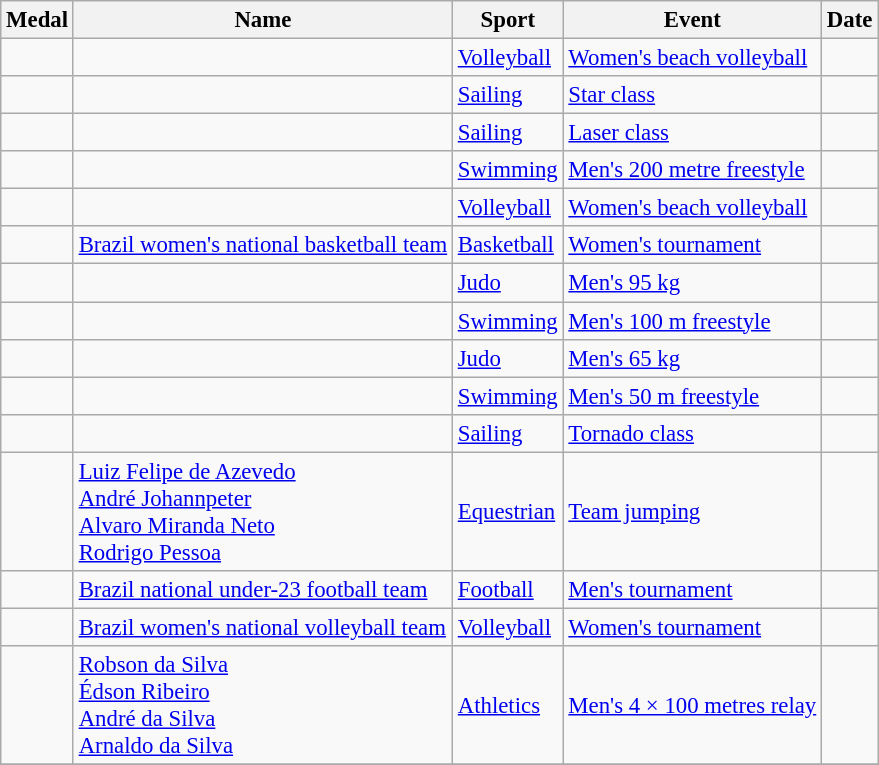<table class="wikitable sortable" style="font-size: 95%;">
<tr>
<th>Medal</th>
<th>Name</th>
<th>Sport</th>
<th>Event</th>
<th>Date</th>
</tr>
<tr>
<td></td>
<td><br></td>
<td><a href='#'>Volleyball</a></td>
<td><a href='#'>Women's beach volleyball</a></td>
<td></td>
</tr>
<tr>
<td></td>
<td><br></td>
<td><a href='#'>Sailing</a></td>
<td><a href='#'>Star class</a></td>
<td></td>
</tr>
<tr>
<td></td>
<td></td>
<td><a href='#'>Sailing</a></td>
<td><a href='#'>Laser class</a></td>
<td></td>
</tr>
<tr>
<td></td>
<td></td>
<td><a href='#'>Swimming</a></td>
<td><a href='#'>Men's 200 metre freestyle</a></td>
<td></td>
</tr>
<tr>
<td></td>
<td><br></td>
<td><a href='#'>Volleyball</a></td>
<td><a href='#'>Women's beach volleyball</a></td>
<td></td>
</tr>
<tr>
<td></td>
<td><a href='#'>Brazil women's national basketball team</a><br></td>
<td><a href='#'>Basketball</a></td>
<td><a href='#'>Women's tournament</a></td>
<td></td>
</tr>
<tr>
<td></td>
<td></td>
<td><a href='#'>Judo</a></td>
<td><a href='#'>Men's 95 kg</a></td>
<td></td>
</tr>
<tr>
<td></td>
<td></td>
<td><a href='#'>Swimming</a></td>
<td><a href='#'>Men's 100 m freestyle</a></td>
<td></td>
</tr>
<tr>
<td></td>
<td></td>
<td><a href='#'>Judo</a></td>
<td><a href='#'>Men's 65 kg</a></td>
<td></td>
</tr>
<tr>
<td></td>
<td></td>
<td><a href='#'>Swimming</a></td>
<td><a href='#'>Men's 50 m freestyle</a></td>
<td></td>
</tr>
<tr>
<td></td>
<td><br></td>
<td><a href='#'>Sailing</a></td>
<td><a href='#'>Tornado class</a></td>
<td></td>
</tr>
<tr>
<td></td>
<td><a href='#'>Luiz Felipe de Azevedo</a><br><a href='#'>André Johannpeter</a><br><a href='#'>Alvaro Miranda Neto</a><br><a href='#'>Rodrigo Pessoa</a></td>
<td><a href='#'>Equestrian</a></td>
<td><a href='#'>Team jumping</a></td>
<td></td>
</tr>
<tr>
<td></td>
<td><a href='#'>Brazil national under-23 football team</a><br></td>
<td><a href='#'>Football</a></td>
<td><a href='#'>Men's tournament</a></td>
<td></td>
</tr>
<tr>
<td></td>
<td><a href='#'>Brazil women's national volleyball team</a><br></td>
<td><a href='#'>Volleyball</a></td>
<td><a href='#'>Women's tournament</a></td>
<td></td>
</tr>
<tr>
<td></td>
<td><a href='#'>Robson da Silva</a><br><a href='#'>Édson Ribeiro</a><br><a href='#'>André da Silva</a><br><a href='#'>Arnaldo da Silva</a></td>
<td><a href='#'>Athletics</a></td>
<td><a href='#'>Men's 4 × 100 metres relay</a></td>
<td></td>
</tr>
<tr>
</tr>
</table>
